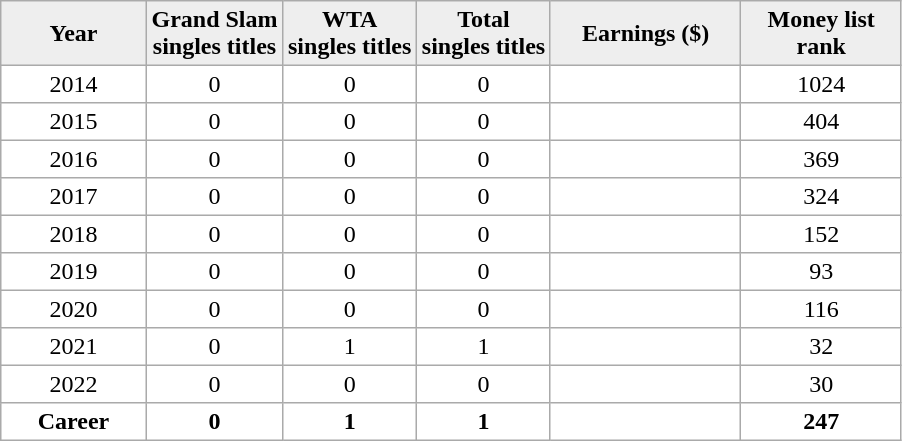<table cellpadding="3" cellspacing="0" border="1" style="border:#aaa;solid:1px;border-collapse:collapse;text-align:center">
<tr style="background:#eee;">
<td width="90"><strong>Year</strong></td>
<td><strong>Grand Slam<br>singles titles</strong></td>
<td><strong>WTA <br>singles titles</strong></td>
<td><strong>Total<br>singles titles</strong></td>
<td width="120"><strong>Earnings ($)</strong></td>
<td width="100"><strong>Money list rank</strong></td>
</tr>
<tr>
<td>2014</td>
<td>0</td>
<td>0</td>
<td>0</td>
<td align="right"></td>
<td>1024</td>
</tr>
<tr>
<td>2015</td>
<td>0</td>
<td>0</td>
<td>0</td>
<td align="right"></td>
<td>404</td>
</tr>
<tr>
<td>2016</td>
<td>0</td>
<td>0</td>
<td>0</td>
<td align="right"></td>
<td>369</td>
</tr>
<tr>
<td>2017</td>
<td>0</td>
<td>0</td>
<td>0</td>
<td align="right"></td>
<td>324</td>
</tr>
<tr>
<td>2018</td>
<td>0</td>
<td>0</td>
<td>0</td>
<td align="right"></td>
<td>152</td>
</tr>
<tr>
<td>2019</td>
<td>0</td>
<td>0</td>
<td>0</td>
<td align="right"></td>
<td>93</td>
</tr>
<tr>
<td>2020</td>
<td>0</td>
<td>0</td>
<td>0</td>
<td align="right"></td>
<td>116</td>
</tr>
<tr>
<td>2021</td>
<td>0</td>
<td>1</td>
<td>1</td>
<td align="right"></td>
<td>32</td>
</tr>
<tr>
<td>2022</td>
<td>0</td>
<td>0</td>
<td>0</td>
<td align="right"></td>
<td>30</td>
</tr>
<tr style="font-weight:bold;">
<td>Career</td>
<td>0</td>
<td>1</td>
<td>1</td>
<td align="right"></td>
<td>247</td>
</tr>
</table>
